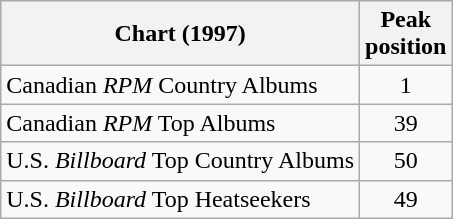<table class="wikitable">
<tr>
<th>Chart (1997)</th>
<th>Peak<br>position</th>
</tr>
<tr>
<td>Canadian <em>RPM</em> Country Albums</td>
<td align="center">1</td>
</tr>
<tr>
<td>Canadian <em>RPM</em> Top Albums</td>
<td align="center">39</td>
</tr>
<tr>
<td>U.S. <em>Billboard</em> Top Country Albums</td>
<td align="center">50</td>
</tr>
<tr>
<td>U.S. <em>Billboard</em> Top Heatseekers</td>
<td align="center">49</td>
</tr>
</table>
